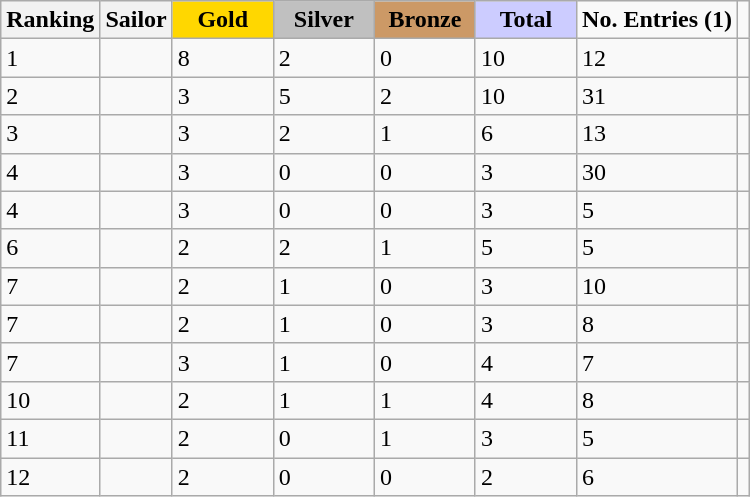<table class="wikitable sortable">
<tr>
<th align=center>Ranking</th>
<th align=center>Sailor</th>
<td style="background:gold; width:60px; text-align:center;"><strong>Gold</strong></td>
<td style="background:silver; width:60px; text-align:center;"><strong>Silver</strong></td>
<td style="background:#c96; width:60px; text-align:center;"><strong>Bronze</strong></td>
<td style="background:#ccf; width:60px; text-align:center;"><strong>Total</strong></td>
<td width:60px; text-align:center;"><strong>No. Entries (1)</strong></td>
</tr>
<tr>
<td>1</td>
<td></td>
<td>8</td>
<td>2</td>
<td>0</td>
<td>10</td>
<td>12</td>
<td></td>
</tr>
<tr>
<td>2</td>
<td></td>
<td>3</td>
<td>5</td>
<td>2</td>
<td>10</td>
<td>31</td>
<td></td>
</tr>
<tr>
<td>3</td>
<td></td>
<td>3</td>
<td>2</td>
<td>1</td>
<td>6</td>
<td>13</td>
<td></td>
</tr>
<tr>
<td>4</td>
<td></td>
<td>3</td>
<td>0</td>
<td>0</td>
<td>3</td>
<td>30</td>
<td></td>
</tr>
<tr>
<td>4</td>
<td></td>
<td>3</td>
<td>0</td>
<td>0</td>
<td>3</td>
<td>5</td>
<td></td>
</tr>
<tr>
<td>6</td>
<td></td>
<td>2</td>
<td>2</td>
<td>1</td>
<td>5</td>
<td>5</td>
<td></td>
</tr>
<tr>
<td>7</td>
<td></td>
<td>2</td>
<td>1</td>
<td>0</td>
<td>3</td>
<td>10</td>
<td></td>
</tr>
<tr>
<td>7</td>
<td></td>
<td>2</td>
<td>1</td>
<td>0</td>
<td>3</td>
<td>8</td>
<td></td>
</tr>
<tr>
<td>7</td>
<td></td>
<td>3</td>
<td>1</td>
<td>0</td>
<td>4</td>
<td>7</td>
<td></td>
</tr>
<tr>
<td>10</td>
<td></td>
<td>2</td>
<td>1</td>
<td>1</td>
<td>4</td>
<td>8</td>
<td></td>
</tr>
<tr>
<td>11</td>
<td></td>
<td>2</td>
<td>0</td>
<td>1</td>
<td>3</td>
<td>5</td>
<td></td>
</tr>
<tr>
<td>12</td>
<td></td>
<td>2</td>
<td>0</td>
<td>0</td>
<td>2</td>
<td>6</td>
<td></td>
</tr>
</table>
